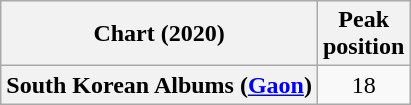<table class="wikitable sortable plainrowheaders" style="text-align:center">
<tr>
<th scope="col">Chart (2020)</th>
<th scope="col">Peak<br>position</th>
</tr>
<tr>
<th scope="row">South Korean Albums (<a href='#'>Gaon</a>)</th>
<td>18</td>
</tr>
</table>
